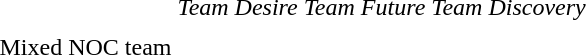<table>
<tr>
<td>Mixed NOC team<br></td>
<td><em>Team Desire</em> <br>  <br>  <br>  <br> </td>
<td><em>Team Future</em> <br>  <br>  <br>  <br> </td>
<td><em>Team Discovery</em> <br>  <br>  <br>  <br> </td>
</tr>
</table>
